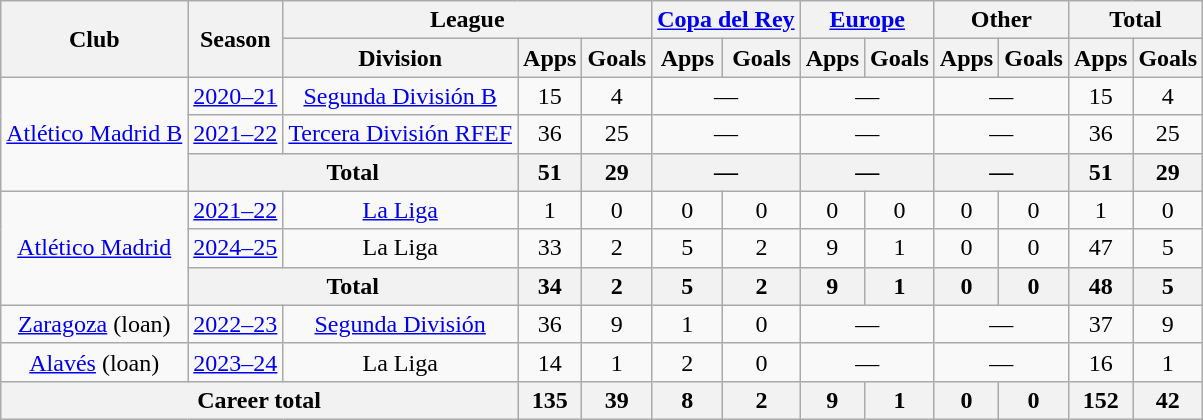<table class="wikitable" style="text-align:center">
<tr>
<th rowspan="2">Club</th>
<th rowspan="2">Season</th>
<th colspan="3">League</th>
<th colspan="2"><a href='#'>Copa del Rey</a></th>
<th colspan="2"><a href='#'>Europe</a></th>
<th colspan="2">Other</th>
<th colspan="2">Total</th>
</tr>
<tr>
<th>Division</th>
<th>Apps</th>
<th>Goals</th>
<th>Apps</th>
<th>Goals</th>
<th>Apps</th>
<th>Goals</th>
<th>Apps</th>
<th>Goals</th>
<th>Apps</th>
<th>Goals</th>
</tr>
<tr>
<td rowspan="3"><a href='#'>Atlético Madrid B</a></td>
<td><a href='#'>2020–21</a></td>
<td><a href='#'>Segunda División B</a></td>
<td>15</td>
<td>4</td>
<td colspan="2">—</td>
<td colspan="2">—</td>
<td colspan="2">—</td>
<td>15</td>
<td>4</td>
</tr>
<tr>
<td><a href='#'>2021–22</a></td>
<td><a href='#'>Tercera División RFEF</a></td>
<td>36</td>
<td>25</td>
<td colspan="2">—</td>
<td colspan="2">—</td>
<td colspan="2">—</td>
<td>36</td>
<td>25</td>
</tr>
<tr>
<th colspan="2">Total</th>
<th>51</th>
<th>29</th>
<th colspan="2">—</th>
<th colspan="2">—</th>
<th colspan="2">—</th>
<th>51</th>
<th>29</th>
</tr>
<tr>
<td rowspan="3"><a href='#'>Atlético Madrid</a></td>
<td><a href='#'>2021–22</a></td>
<td><a href='#'>La Liga</a></td>
<td>1</td>
<td>0</td>
<td>0</td>
<td>0</td>
<td>0</td>
<td>0</td>
<td>0</td>
<td>0</td>
<td>1</td>
<td>0</td>
</tr>
<tr>
<td><a href='#'>2024–25</a></td>
<td>La Liga</td>
<td>33</td>
<td>2</td>
<td>5</td>
<td>2</td>
<td>9</td>
<td>1</td>
<td>0</td>
<td>0</td>
<td>47</td>
<td>5</td>
</tr>
<tr>
<th colspan="2">Total</th>
<th>34</th>
<th>2</th>
<th>5</th>
<th>2</th>
<th>9</th>
<th>1</th>
<th>0</th>
<th>0</th>
<th>48</th>
<th>5</th>
</tr>
<tr>
<td><a href='#'>Zaragoza</a> (loan)</td>
<td><a href='#'>2022–23</a></td>
<td><a href='#'>Segunda División</a></td>
<td>36</td>
<td>9</td>
<td>1</td>
<td>0</td>
<td colspan="2">—</td>
<td colspan="2">—</td>
<td>37</td>
<td>9</td>
</tr>
<tr>
<td><a href='#'>Alavés</a> (loan)</td>
<td><a href='#'>2023–24</a></td>
<td>La Liga</td>
<td>14</td>
<td>1</td>
<td>2</td>
<td>0</td>
<td colspan="2">—</td>
<td colspan="2">—</td>
<td>16</td>
<td>1</td>
</tr>
<tr>
<th colspan="3">Career total</th>
<th>135</th>
<th>39</th>
<th>8</th>
<th>2</th>
<th>9</th>
<th>1</th>
<th>0</th>
<th>0</th>
<th>152</th>
<th>42</th>
</tr>
</table>
